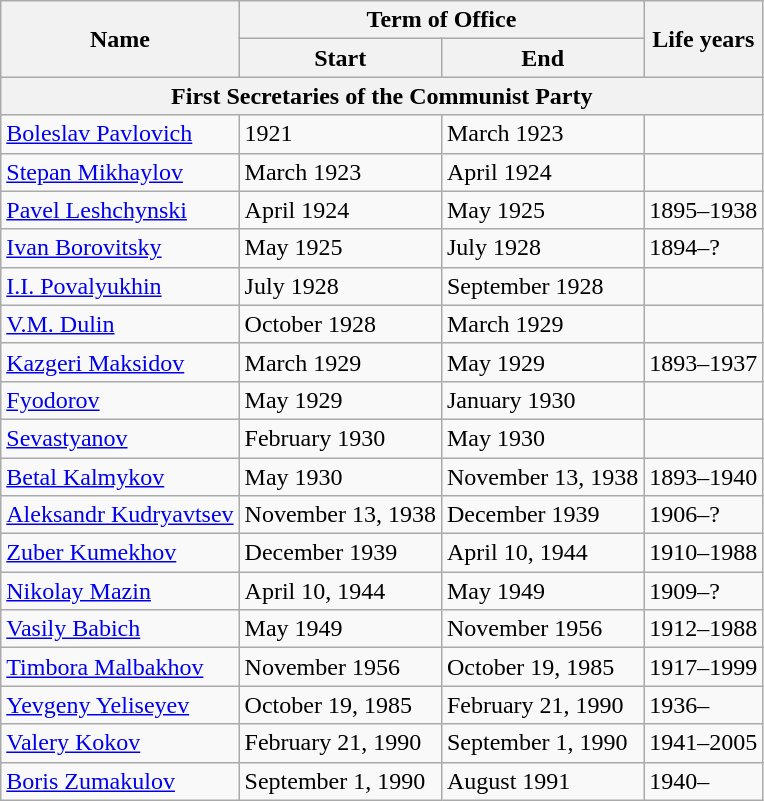<table class="wikitable">
<tr>
<th rowspan="2">Name</th>
<th colspan="2">Term of Office</th>
<th rowspan="2">Life years</th>
</tr>
<tr>
<th>Start</th>
<th>End</th>
</tr>
<tr>
<th colspan="4">First Secretaries of the Communist Party</th>
</tr>
<tr>
<td><a href='#'>Boleslav Pavlovich</a></td>
<td>1921</td>
<td>March 1923</td>
<td></td>
</tr>
<tr>
<td><a href='#'>Stepan Mikhaylov</a></td>
<td>March 1923</td>
<td>April 1924</td>
<td></td>
</tr>
<tr>
<td><a href='#'>Pavel Leshchynski</a></td>
<td>April 1924</td>
<td>May 1925</td>
<td>1895–1938</td>
</tr>
<tr>
<td><a href='#'>Ivan Borovitsky</a></td>
<td>May 1925</td>
<td>July 1928</td>
<td>1894–?</td>
</tr>
<tr>
<td><a href='#'>I.I. Povalyukhin</a></td>
<td>July 1928</td>
<td>September 1928</td>
<td></td>
</tr>
<tr>
<td><a href='#'>V.M. Dulin</a></td>
<td>October 1928</td>
<td>March 1929</td>
<td></td>
</tr>
<tr>
<td><a href='#'>Kazgeri Maksidov</a></td>
<td>March 1929</td>
<td>May 1929</td>
<td>1893–1937</td>
</tr>
<tr>
<td><a href='#'>Fyodorov</a></td>
<td>May 1929</td>
<td>January 1930</td>
<td></td>
</tr>
<tr>
<td><a href='#'>Sevastyanov</a></td>
<td>February 1930</td>
<td>May 1930</td>
<td></td>
</tr>
<tr>
<td><a href='#'>Betal Kalmykov</a></td>
<td>May 1930</td>
<td>November 13, 1938</td>
<td>1893–1940</td>
</tr>
<tr>
<td><a href='#'>Aleksandr Kudryavtsev</a></td>
<td>November 13, 1938</td>
<td>December 1939</td>
<td>1906–?</td>
</tr>
<tr>
<td><a href='#'>Zuber Kumekhov</a></td>
<td>December 1939</td>
<td>April 10, 1944</td>
<td>1910–1988</td>
</tr>
<tr>
<td><a href='#'>Nikolay Mazin</a></td>
<td>April 10, 1944</td>
<td>May 1949</td>
<td>1909–?</td>
</tr>
<tr>
<td><a href='#'>Vasily Babich</a></td>
<td>May 1949</td>
<td>November 1956</td>
<td>1912–1988</td>
</tr>
<tr>
<td><a href='#'>Timbora Malbakhov</a></td>
<td>November 1956</td>
<td>October 19, 1985</td>
<td>1917–1999</td>
</tr>
<tr>
<td><a href='#'>Yevgeny Yeliseyev</a></td>
<td>October 19, 1985</td>
<td>February 21, 1990</td>
<td>1936–</td>
</tr>
<tr>
<td><a href='#'>Valery Kokov</a></td>
<td>February 21, 1990</td>
<td>September 1, 1990</td>
<td>1941–2005</td>
</tr>
<tr>
<td><a href='#'>Boris Zumakulov</a></td>
<td>September 1, 1990</td>
<td>August 1991</td>
<td>1940–</td>
</tr>
</table>
